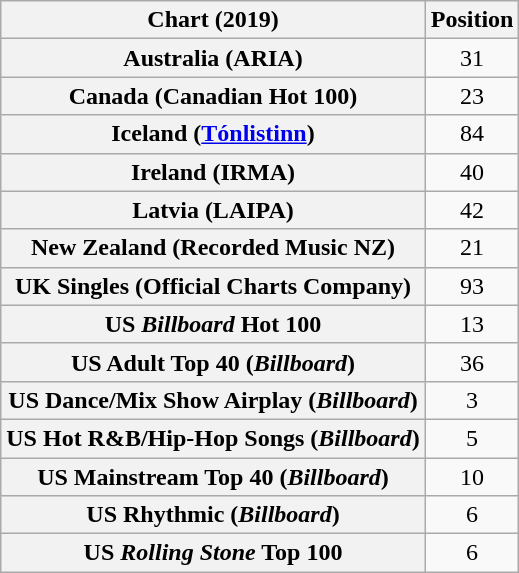<table class="wikitable sortable plainrowheaders" style="text-align:center">
<tr>
<th scope="col">Chart (2019)</th>
<th scope="col">Position</th>
</tr>
<tr>
<th scope="row">Australia (ARIA)</th>
<td>31</td>
</tr>
<tr>
<th scope="row">Canada (Canadian Hot 100)</th>
<td>23</td>
</tr>
<tr>
<th scope="row">Iceland (<a href='#'>Tónlistinn</a>)</th>
<td>84</td>
</tr>
<tr>
<th scope="row">Ireland (IRMA)</th>
<td>40</td>
</tr>
<tr>
<th scope="row">Latvia (LAIPA)</th>
<td>42</td>
</tr>
<tr>
<th scope="row">New Zealand (Recorded Music NZ)</th>
<td>21</td>
</tr>
<tr>
<th scope="row">UK Singles (Official Charts Company)</th>
<td>93</td>
</tr>
<tr>
<th scope="row">US <em>Billboard</em> Hot 100</th>
<td>13</td>
</tr>
<tr>
<th scope="row">US Adult Top 40 (<em>Billboard</em>)</th>
<td>36</td>
</tr>
<tr>
<th scope="row">US Dance/Mix Show Airplay (<em>Billboard</em>)</th>
<td>3</td>
</tr>
<tr>
<th scope="row">US Hot R&B/Hip-Hop Songs (<em>Billboard</em>)</th>
<td>5</td>
</tr>
<tr>
<th scope="row">US Mainstream Top 40 (<em>Billboard</em>)</th>
<td>10</td>
</tr>
<tr>
<th scope="row">US Rhythmic (<em>Billboard</em>)</th>
<td>6</td>
</tr>
<tr>
<th scope="row">US <em>Rolling Stone</em> Top 100</th>
<td>6</td>
</tr>
</table>
